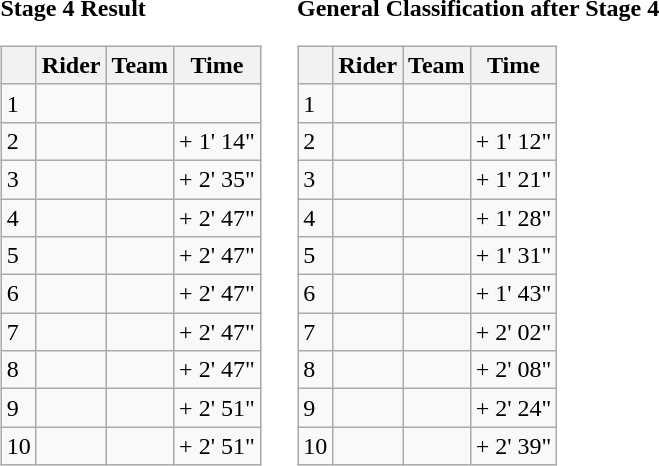<table>
<tr>
<td><strong>Stage 4 Result</strong><br><table class="wikitable">
<tr>
<th></th>
<th>Rider</th>
<th>Team</th>
<th>Time</th>
</tr>
<tr>
<td>1</td>
<td></td>
<td></td>
<td align="right"></td>
</tr>
<tr>
<td>2</td>
<td></td>
<td></td>
<td align="right">+ 1' 14"</td>
</tr>
<tr>
<td>3</td>
<td></td>
<td></td>
<td align="right">+ 2' 35"</td>
</tr>
<tr>
<td>4</td>
<td></td>
<td></td>
<td align="right">+ 2' 47"</td>
</tr>
<tr>
<td>5</td>
<td></td>
<td></td>
<td align="right">+ 2' 47"</td>
</tr>
<tr>
<td>6</td>
<td> </td>
<td></td>
<td align="right">+ 2' 47"</td>
</tr>
<tr>
<td>7</td>
<td></td>
<td></td>
<td align="right">+ 2' 47"</td>
</tr>
<tr>
<td>8</td>
<td></td>
<td></td>
<td align="right">+ 2' 47"</td>
</tr>
<tr>
<td>9</td>
<td></td>
<td></td>
<td align="right">+ 2' 51"</td>
</tr>
<tr>
<td>10</td>
<td></td>
<td></td>
<td align="right">+ 2' 51"</td>
</tr>
</table>
</td>
<td></td>
<td><strong>General Classification after Stage 4</strong><br><table class="wikitable">
<tr>
<th></th>
<th>Rider</th>
<th>Team</th>
<th>Time</th>
</tr>
<tr>
<td>1</td>
<td>  </td>
<td></td>
<td align="right"></td>
</tr>
<tr>
<td>2</td>
<td></td>
<td></td>
<td align="right">+ 1' 12"</td>
</tr>
<tr>
<td>3</td>
<td></td>
<td></td>
<td align="right">+ 1' 21"</td>
</tr>
<tr>
<td>4</td>
<td></td>
<td></td>
<td align="right">+ 1' 28"</td>
</tr>
<tr>
<td>5</td>
<td></td>
<td></td>
<td align="right">+ 1' 31"</td>
</tr>
<tr>
<td>6</td>
<td></td>
<td></td>
<td align="right">+ 1' 43"</td>
</tr>
<tr>
<td>7</td>
<td></td>
<td></td>
<td align="right">+ 2' 02"</td>
</tr>
<tr>
<td>8</td>
<td></td>
<td></td>
<td align="right">+ 2' 08"</td>
</tr>
<tr>
<td>9</td>
<td> </td>
<td></td>
<td align="right">+ 2' 24"</td>
</tr>
<tr>
<td>10</td>
<td></td>
<td></td>
<td align="right">+ 2' 39"</td>
</tr>
</table>
</td>
</tr>
</table>
